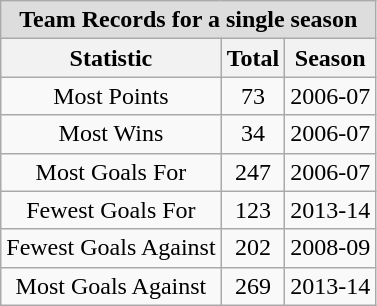<table class="wikitable">
<tr align="center"  bgcolor="#dddddd">
<td colspan="11"><strong>Team Records for a single season</strong></td>
</tr>
<tr>
<th>Statistic</th>
<th>Total</th>
<th>Season</th>
</tr>
<tr align="center">
<td>Most Points</td>
<td>73</td>
<td>2006-07</td>
</tr>
<tr align="center">
<td>Most Wins</td>
<td>34</td>
<td>2006-07</td>
</tr>
<tr align="center">
<td>Most Goals For</td>
<td>247</td>
<td>2006-07</td>
</tr>
<tr align="center">
<td>Fewest Goals For</td>
<td>123</td>
<td>2013-14</td>
</tr>
<tr align="center">
<td>Fewest Goals Against</td>
<td>202</td>
<td>2008-09</td>
</tr>
<tr align="center">
<td>Most Goals Against</td>
<td>269</td>
<td>2013-14</td>
</tr>
</table>
